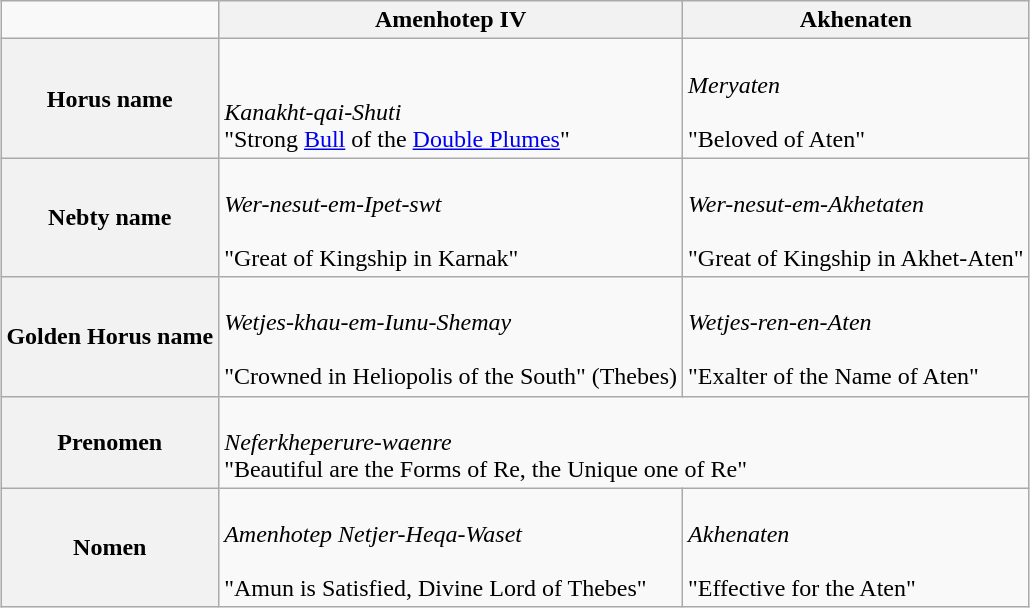<table class="wikitable" style="text-align:left; margin:1em auto;">
<tr>
<td></td>
<th scope="col">Amenhotep IV</th>
<th scope="col">Akhenaten</th>
</tr>
<tr>
<th scope="row">Horus name</th>
<td><br><br><em>Kanakht-qai-Shuti</em><br>"Strong <a href='#'>Bull</a> of the <a href='#'>Double Plumes</a>"</td>
<td><br><em>Meryaten</em><br><br>"Beloved of Aten"</td>
</tr>
<tr>
<th scope="row">Nebty name</th>
<td><br><em>Wer-nesut-em-Ipet-swt</em><br><br>"Great of Kingship in Karnak"</td>
<td><br><em>Wer-nesut-em-Akhetaten</em><br><br>"Great of Kingship in Akhet-Aten"</td>
</tr>
<tr>
<th scope="row">Golden Horus name</th>
<td><br><em>Wetjes-khau-em-Iunu-Shemay</em><br><br>"Crowned in Heliopolis of the South" (Thebes)</td>
<td><br><em>Wetjes-ren-en-Aten</em><br><br>"Exalter of the Name of Aten"</td>
</tr>
<tr>
<th scope="row">Prenomen</th>
<td colspan="2"><div><br><em>Neferkheperure-waenre</em><br>"Beautiful are the Forms of Re, the Unique one of Re"</div></td>
</tr>
<tr>
<th scope="row">Nomen</th>
<td><br><em>Amenhotep Netjer-Heqa-Waset</em><br><br>"Amun is Satisfied, Divine Lord of Thebes"</td>
<td><br><em>Akhenaten</em><br><br>"Effective for the Aten"</td>
</tr>
</table>
